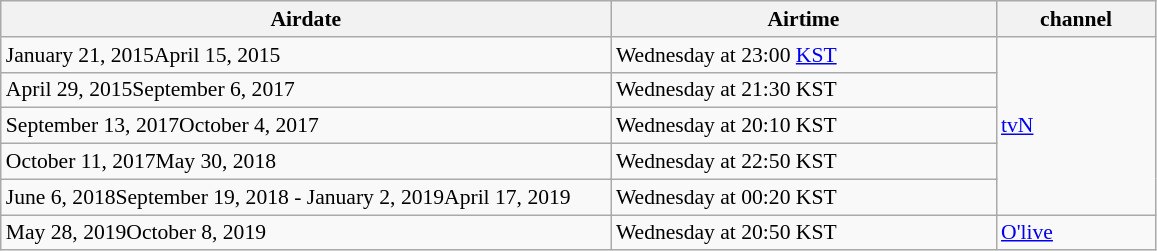<table class="wikitable" style = "font-size: 90%;">
<tr>
<th width=400>Airdate</th>
<th width=250>Airtime</th>
<th width=100>channel</th>
</tr>
<tr>
<td>January 21, 2015April 15, 2015</td>
<td>Wednesday at 23:00 <a href='#'>KST</a></td>
<td rowspan="5"><a href='#'>tvN</a></td>
</tr>
<tr>
<td>April 29, 2015September 6, 2017</td>
<td>Wednesday at 21:30 KST</td>
</tr>
<tr>
<td>September 13, 2017October 4, 2017</td>
<td>Wednesday at 20:10 KST</td>
</tr>
<tr>
<td>October 11, 2017May 30, 2018</td>
<td>Wednesday at 22:50 KST</td>
</tr>
<tr>
<td>June 6, 2018September 19, 2018 - January 2, 2019April 17, 2019</td>
<td>Wednesday at 00:20 KST</td>
</tr>
<tr>
<td>May 28, 2019October 8, 2019</td>
<td>Wednesday at 20:50 KST</td>
<td><a href='#'>O'live</a></td>
</tr>
</table>
